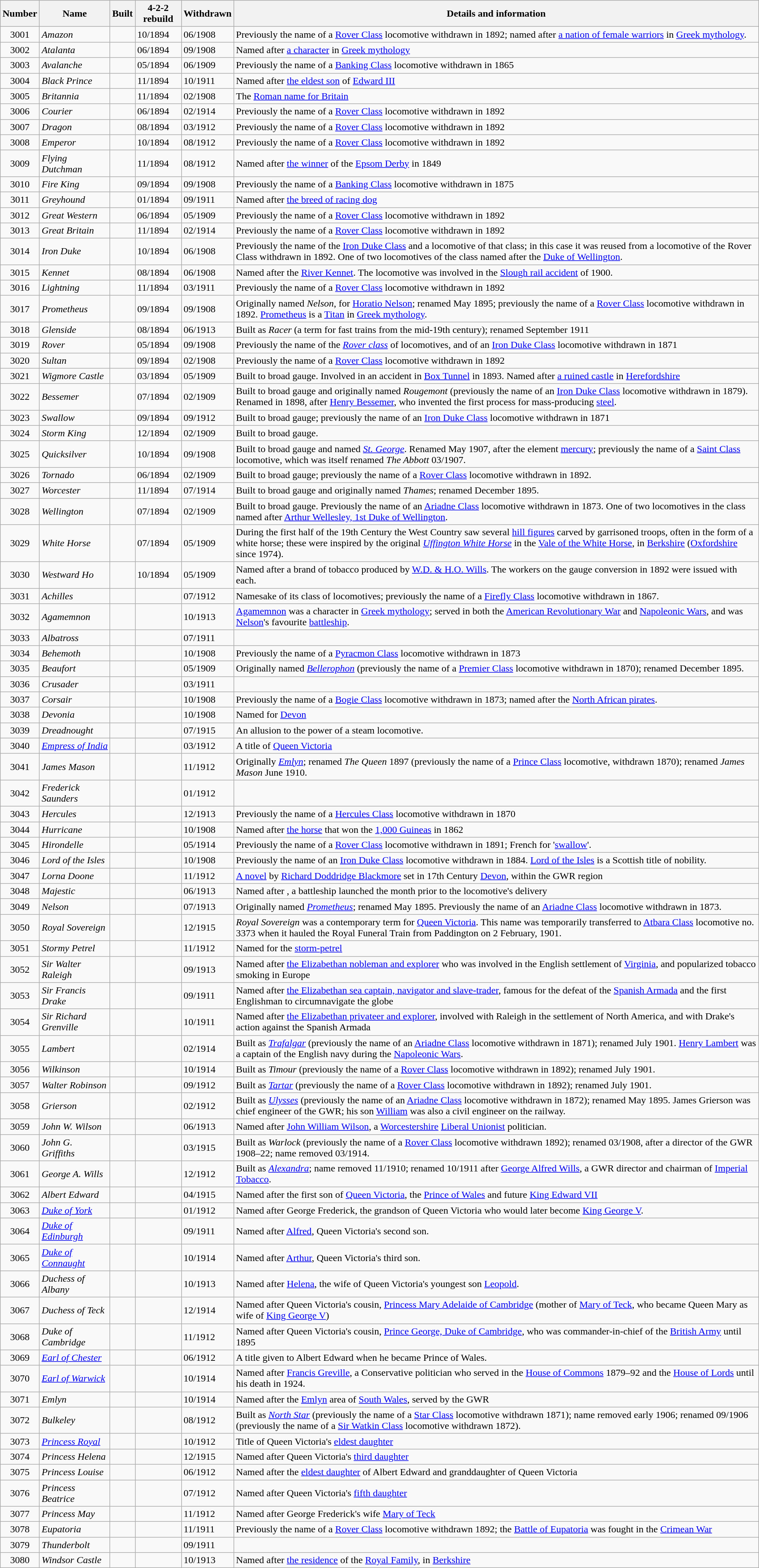<table class="wikitable sortable">
<tr>
<th>Number</th>
<th>Name</th>
<th>Built</th>
<th class="sortable">4-2-2 rebuild</th>
<th class="sortable">Withdrawn</th>
<th class="sortable">Details and information</th>
</tr>
<tr>
<td align=center>3001</td>
<td><em>Amazon</em></td>
<td></td>
<td>10/1894</td>
<td>06/1908</td>
<td>Previously the name of a <a href='#'>Rover Class</a> locomotive withdrawn in 1892; named after <a href='#'>a nation of female warriors</a> in <a href='#'>Greek mythology</a>.</td>
</tr>
<tr>
<td align=center>3002</td>
<td><em>Atalanta</em></td>
<td></td>
<td>06/1894</td>
<td>09/1908</td>
<td>Named after <a href='#'>a character</a> in <a href='#'>Greek mythology</a></td>
</tr>
<tr>
<td align=center>3003</td>
<td><em>Avalanche</em></td>
<td></td>
<td>05/1894</td>
<td>06/1909</td>
<td>Previously the name of a <a href='#'>Banking Class</a> locomotive withdrawn in 1865</td>
</tr>
<tr>
<td align=center>3004</td>
<td><em>Black Prince</em></td>
<td></td>
<td>11/1894</td>
<td>10/1911</td>
<td>Named after <a href='#'>the eldest son</a> of <a href='#'>Edward III</a></td>
</tr>
<tr>
<td align=center>3005</td>
<td><em>Britannia</em></td>
<td></td>
<td>11/1894</td>
<td>02/1908</td>
<td>The <a href='#'>Roman name for Britain</a></td>
</tr>
<tr>
<td align=center>3006</td>
<td><em>Courier</em></td>
<td></td>
<td>06/1894</td>
<td>02/1914</td>
<td>Previously the name of a <a href='#'>Rover Class</a> locomotive withdrawn in 1892</td>
</tr>
<tr>
<td align=center>3007</td>
<td><em>Dragon</em></td>
<td></td>
<td>08/1894</td>
<td>03/1912</td>
<td>Previously the name of a <a href='#'>Rover Class</a> locomotive withdrawn in 1892</td>
</tr>
<tr>
<td align=center>3008</td>
<td><em>Emperor</em></td>
<td></td>
<td>10/1894</td>
<td>08/1912</td>
<td>Previously the name of a <a href='#'>Rover Class</a> locomotive withdrawn in 1892</td>
</tr>
<tr>
<td align=center>3009</td>
<td><em>Flying Dutchman</em></td>
<td></td>
<td>11/1894</td>
<td>08/1912</td>
<td>Named after <a href='#'>the winner</a> of the <a href='#'>Epsom Derby</a> in 1849</td>
</tr>
<tr>
<td align=center>3010</td>
<td><em>Fire King</em></td>
<td></td>
<td>09/1894</td>
<td>09/1908</td>
<td>Previously the name of a <a href='#'>Banking Class</a> locomotive withdrawn in 1875</td>
</tr>
<tr>
<td align=center>3011</td>
<td><em>Greyhound</em></td>
<td></td>
<td>01/1894</td>
<td>09/1911</td>
<td>Named after <a href='#'>the breed of racing dog</a></td>
</tr>
<tr>
<td align=center>3012</td>
<td><em>Great Western</em></td>
<td></td>
<td>06/1894</td>
<td>05/1909</td>
<td>Previously the name of a <a href='#'>Rover Class</a> locomotive withdrawn in 1892</td>
</tr>
<tr>
<td align=center>3013</td>
<td><em>Great Britain</em></td>
<td></td>
<td>11/1894</td>
<td>02/1914</td>
<td>Previously the name of a <a href='#'>Rover Class</a> locomotive withdrawn in 1892</td>
</tr>
<tr>
<td align=center>3014</td>
<td><em>Iron Duke</em></td>
<td></td>
<td>10/1894</td>
<td>06/1908</td>
<td>Previously the name of the <a href='#'>Iron Duke Class</a> and a locomotive of that class; in this case it was reused from a locomotive of the Rover Class withdrawn in 1892. One of two locomotives of the class named after the <a href='#'>Duke of Wellington</a>.</td>
</tr>
<tr>
<td align=center>3015</td>
<td><em>Kennet</em></td>
<td></td>
<td>08/1894</td>
<td>06/1908</td>
<td>Named after the <a href='#'>River Kennet</a>. The locomotive was involved in the <a href='#'>Slough rail accident</a> of 1900.</td>
</tr>
<tr>
<td align=center>3016</td>
<td><em>Lightning</em></td>
<td></td>
<td>11/1894</td>
<td>03/1911</td>
<td>Previously the name of a <a href='#'>Rover Class</a> locomotive withdrawn in 1892</td>
</tr>
<tr>
<td align=center>3017</td>
<td><em>Prometheus</em></td>
<td></td>
<td>09/1894</td>
<td>09/1908</td>
<td>Originally named <em>Nelson</em>, for <a href='#'>Horatio Nelson</a>; renamed May 1895; previously the name of a <a href='#'>Rover Class</a> locomotive withdrawn in 1892. <a href='#'>Prometheus</a> is a <a href='#'>Titan</a> in <a href='#'>Greek mythology</a>.</td>
</tr>
<tr>
<td align=center>3018</td>
<td><em>Glenside</em></td>
<td></td>
<td>08/1894</td>
<td>06/1913</td>
<td>Built as <em>Racer</em> (a term for fast trains from the mid-19th century); renamed September 1911</td>
</tr>
<tr>
<td align=center>3019</td>
<td><em>Rover</em></td>
<td></td>
<td>05/1894</td>
<td>09/1908</td>
<td>Previously the name of the <em><a href='#'>Rover class</a></em> of locomotives, and of an <a href='#'>Iron Duke Class</a> locomotive withdrawn in 1871</td>
</tr>
<tr>
<td align=center>3020</td>
<td><em>Sultan</em></td>
<td></td>
<td>09/1894</td>
<td>02/1908</td>
<td>Previously the name of a <a href='#'>Rover Class</a> locomotive withdrawn in 1892</td>
</tr>
<tr>
<td align=center>3021</td>
<td><em>Wigmore Castle</em></td>
<td></td>
<td>03/1894</td>
<td>05/1909</td>
<td>Built to broad gauge. Involved in an accident in <a href='#'>Box Tunnel</a> in 1893. Named after <a href='#'>a ruined castle</a> in <a href='#'>Herefordshire</a></td>
</tr>
<tr>
<td align=center>3022</td>
<td><em>Bessemer</em></td>
<td></td>
<td>07/1894</td>
<td>02/1909</td>
<td>Built to broad gauge and originally named <em>Rougemont</em> (previously the name of an <a href='#'>Iron Duke Class</a> locomotive withdrawn in 1879). Renamed in 1898, after <a href='#'>Henry Bessemer</a>, who invented the first process for mass-producing <a href='#'>steel</a>.</td>
</tr>
<tr>
<td align=center>3023</td>
<td><em>Swallow</em></td>
<td></td>
<td>09/1894</td>
<td>09/1912</td>
<td>Built to broad gauge; previously the name of an <a href='#'>Iron Duke Class</a> locomotive withdrawn in 1871</td>
</tr>
<tr>
<td align=center>3024</td>
<td><em>Storm King</em></td>
<td></td>
<td>12/1894</td>
<td>02/1909</td>
<td>Built to broad gauge.</td>
</tr>
<tr>
<td align=center>3025</td>
<td><em>Quicksilver</em></td>
<td></td>
<td>10/1894</td>
<td>09/1908</td>
<td>Built to broad gauge and named <em><a href='#'>St. George</a></em>. Renamed May 1907, after the element <a href='#'>mercury</a>; previously the name of a <a href='#'>Saint Class</a> locomotive, which was itself renamed <em>The Abbott</em> 03/1907.</td>
</tr>
<tr>
<td align=center>3026</td>
<td><em>Tornado</em></td>
<td></td>
<td>06/1894</td>
<td>02/1909</td>
<td>Built to broad gauge; previously the name of a <a href='#'>Rover Class</a> locomotive withdrawn in 1892.</td>
</tr>
<tr>
<td align=center>3027</td>
<td><em>Worcester</em></td>
<td></td>
<td>11/1894</td>
<td>07/1914</td>
<td>Built to broad gauge and originally named <em>Thames</em>; renamed December 1895.</td>
</tr>
<tr>
<td align=center>3028</td>
<td><em>Wellington</em></td>
<td></td>
<td>07/1894</td>
<td>02/1909</td>
<td>Built to broad gauge. Previously the name of an <a href='#'>Ariadne Class</a> locomotive withdrawn in 1873. One of two locomotives in the class named after <a href='#'>Arthur Wellesley, 1st Duke of Wellington</a>.</td>
</tr>
<tr>
<td align=center>3029</td>
<td><em>White Horse</em></td>
<td></td>
<td>07/1894</td>
<td>05/1909</td>
<td>During the first half of the 19th Century the West Country saw several <a href='#'>hill figures</a> carved by garrisoned troops, often in the form of a white horse; these were inspired by the original <em><a href='#'>Uffington White Horse</a></em> in the <a href='#'>Vale of the White Horse</a>, in <a href='#'>Berkshire</a> (<a href='#'>Oxfordshire</a> since 1974).</td>
</tr>
<tr>
<td align=center>3030</td>
<td><em>Westward Ho</em></td>
<td></td>
<td>10/1894</td>
<td>05/1909</td>
<td>Named after a brand of tobacco produced by <a href='#'>W.D. & H.O. Wills</a>. The workers on the gauge conversion in 1892 were issued with  each.</td>
</tr>
<tr>
<td align=center>3031</td>
<td><em>Achilles</em></td>
<td></td>
<td></td>
<td>07/1912</td>
<td>Namesake of its class of locomotives; previously the name of a <a href='#'>Firefly Class</a> locomotive withdrawn in 1867.</td>
</tr>
<tr>
<td align=center>3032</td>
<td><em>Agamemnon</em></td>
<td></td>
<td></td>
<td>10/1913</td>
<td><a href='#'>Agamemnon</a> was a character in <a href='#'>Greek mythology</a>;  served in both the <a href='#'>American Revolutionary War</a> and <a href='#'>Napoleonic Wars</a>, and was <a href='#'>Nelson</a>'s favourite <a href='#'>battleship</a>.</td>
</tr>
<tr>
<td align=center>3033</td>
<td><em>Albatross</em></td>
<td></td>
<td></td>
<td>07/1911</td>
<td></td>
</tr>
<tr>
<td align=center>3034</td>
<td><em>Behemoth</em></td>
<td></td>
<td></td>
<td>10/1908</td>
<td>Previously the name of a <a href='#'>Pyracmon Class</a> locomotive withdrawn in 1873</td>
</tr>
<tr>
<td align=center>3035</td>
<td><em>Beaufort</em></td>
<td></td>
<td></td>
<td>05/1909</td>
<td>Originally named <em><a href='#'>Bellerophon</a></em> (previously the name of a <a href='#'>Premier Class</a> locomotive withdrawn in 1870); renamed December 1895.</td>
</tr>
<tr>
<td align=center>3036</td>
<td><em>Crusader</em></td>
<td></td>
<td></td>
<td>03/1911</td>
<td></td>
</tr>
<tr>
<td align=center>3037</td>
<td><em>Corsair</em></td>
<td></td>
<td></td>
<td>10/1908</td>
<td>Previously the name of a <a href='#'>Bogie Class</a> locomotive withdrawn in 1873; named after the <a href='#'>North African pirates</a>.</td>
</tr>
<tr>
<td align=center>3038</td>
<td><em>Devonia</em></td>
<td></td>
<td></td>
<td>10/1908</td>
<td>Named for <a href='#'>Devon</a></td>
</tr>
<tr>
<td align=center>3039</td>
<td><em>Dreadnought</em></td>
<td></td>
<td></td>
<td>07/1915</td>
<td>An allusion to the power of a steam locomotive.</td>
</tr>
<tr>
<td align=center>3040</td>
<td><em><a href='#'>Empress of India</a></em></td>
<td></td>
<td></td>
<td>03/1912</td>
<td>A title of <a href='#'>Queen Victoria</a></td>
</tr>
<tr>
<td align=center>3041</td>
<td><em>James Mason</em></td>
<td></td>
<td></td>
<td>11/1912</td>
<td>Originally <em><a href='#'>Emlyn</a></em>; renamed <em>The Queen</em> 1897 (previously the name of a <a href='#'>Prince Class</a> locomotive, withdrawn 1870); renamed <em>James Mason</em> June 1910.</td>
</tr>
<tr>
<td align=center>3042</td>
<td><em>Frederick Saunders</em></td>
<td></td>
<td></td>
<td>01/1912</td>
<td></td>
</tr>
<tr>
<td align=center>3043</td>
<td><em>Hercules</em></td>
<td></td>
<td></td>
<td>12/1913</td>
<td>Previously the name of a <a href='#'>Hercules Class</a> locomotive withdrawn in 1870</td>
</tr>
<tr>
<td align=center>3044</td>
<td><em>Hurricane</em></td>
<td></td>
<td></td>
<td>10/1908</td>
<td>Named after <a href='#'>the horse</a> that won the <a href='#'>1,000 Guineas</a> in 1862</td>
</tr>
<tr>
<td align=center>3045</td>
<td><em>Hirondelle</em></td>
<td></td>
<td></td>
<td>05/1914</td>
<td>Previously the name of a <a href='#'>Rover Class</a> locomotive withdrawn in 1891; French for '<a href='#'>swallow</a>'.</td>
</tr>
<tr>
<td align=center>3046</td>
<td><em>Lord of the Isles</em></td>
<td></td>
<td></td>
<td>10/1908</td>
<td>Previously the name of an <a href='#'>Iron Duke Class</a> locomotive withdrawn in 1884. <a href='#'>Lord of the Isles</a> is a Scottish title of nobility.</td>
</tr>
<tr>
<td align=center>3047</td>
<td><em>Lorna Doone</em></td>
<td></td>
<td></td>
<td>11/1912</td>
<td><a href='#'>A novel</a> by <a href='#'>Richard Doddridge Blackmore</a> set in 17th Century <a href='#'>Devon</a>, within the GWR region</td>
</tr>
<tr>
<td align=center>3048</td>
<td><em>Majestic</em></td>
<td></td>
<td></td>
<td>06/1913</td>
<td>Named after , a battleship launched the month prior to the locomotive's delivery</td>
</tr>
<tr>
<td align=center>3049</td>
<td><em>Nelson</em></td>
<td></td>
<td></td>
<td>07/1913</td>
<td>Originally named <em><a href='#'>Prometheus</a></em>; renamed May 1895. Previously the name of an <a href='#'>Ariadne Class</a> locomotive withdrawn in 1873.</td>
</tr>
<tr>
<td align=center>3050</td>
<td><em>Royal Sovereign</em></td>
<td></td>
<td></td>
<td>12/1915</td>
<td><em>Royal Sovereign</em> was a contemporary term for <a href='#'>Queen Victoria</a>. This name was temporarily transferred to <a href='#'>Atbara Class</a> locomotive no. 3373 when it hauled the Royal Funeral Train from Paddington on 2 February, 1901.</td>
</tr>
<tr>
<td align=center>3051</td>
<td><em>Stormy Petrel</em></td>
<td></td>
<td></td>
<td>11/1912</td>
<td>Named for the <a href='#'>storm-petrel</a></td>
</tr>
<tr>
<td align=center>3052</td>
<td><em>Sir Walter Raleigh</em></td>
<td></td>
<td></td>
<td>09/1913</td>
<td>Named after <a href='#'>the Elizabethan nobleman and explorer</a> who was involved in the English settlement of <a href='#'>Virginia</a>, and popularized tobacco smoking in Europe</td>
</tr>
<tr>
<td align=center>3053</td>
<td><em>Sir Francis Drake</em> </td>
<td></td>
<td></td>
<td>09/1911</td>
<td>Named after <a href='#'>the Elizabethan sea captain, navigator and slave-trader</a>, famous for the defeat of the <a href='#'>Spanish Armada</a> and the first Englishman to circumnavigate the globe</td>
</tr>
<tr>
<td align=center>3054</td>
<td><em>Sir Richard Grenville</em></td>
<td></td>
<td></td>
<td>10/1911</td>
<td>Named after <a href='#'>the Elizabethan privateer and explorer</a>, involved with Raleigh in the settlement of North America, and with Drake's action against the Spanish Armada</td>
</tr>
<tr>
<td align=center>3055</td>
<td><em>Lambert</em></td>
<td></td>
<td></td>
<td>02/1914</td>
<td>Built as <em><a href='#'>Trafalgar</a></em> (previously the name of an <a href='#'>Ariadne Class</a> locomotive withdrawn in 1871); renamed July 1901. <a href='#'>Henry Lambert</a> was a captain of the English navy during the <a href='#'>Napoleonic Wars</a>.</td>
</tr>
<tr>
<td align=center>3056</td>
<td><em>Wilkinson</em></td>
<td></td>
<td></td>
<td>10/1914</td>
<td>Built as <em>Timour</em> (previously the name of a <a href='#'>Rover Class</a> locomotive withdrawn in 1892); renamed July 1901.</td>
</tr>
<tr>
<td align=center>3057</td>
<td><em>Walter Robinson</em></td>
<td></td>
<td></td>
<td>09/1912</td>
<td>Built as <em><a href='#'>Tartar</a></em> (previously the name of a <a href='#'>Rover Class</a> locomotive withdrawn in 1892); renamed July 1901.</td>
</tr>
<tr>
<td align=center>3058</td>
<td><em>Grierson</em></td>
<td></td>
<td></td>
<td>02/1912</td>
<td>Built as <em><a href='#'>Ulysses</a></em> (previously the name of an <a href='#'>Ariadne Class</a> locomotive withdrawn in 1872); renamed May 1895. James Grierson was chief engineer of the GWR; his son <a href='#'>William</a> was also a civil engineer on the railway.</td>
</tr>
<tr>
<td align=center>3059</td>
<td><em>John W. Wilson</em></td>
<td></td>
<td></td>
<td>06/1913</td>
<td>Named after <a href='#'>John William Wilson</a>, a <a href='#'>Worcestershire</a> <a href='#'>Liberal Unionist</a> politician.</td>
</tr>
<tr>
<td align=center>3060</td>
<td><em>John G. Griffiths</em></td>
<td></td>
<td></td>
<td>03/1915</td>
<td>Built as <em>Warlock</em> (previously the name of a <a href='#'>Rover Class</a> locomotive withdrawn 1892); renamed 03/1908, after a director of the GWR 1908–22; name removed 03/1914.</td>
</tr>
<tr>
<td align=center>3061</td>
<td><em>George A. Wills</em></td>
<td></td>
<td></td>
<td>12/1912</td>
<td>Built as <em><a href='#'>Alexandra</a></em>; name removed 11/1910; renamed 10/1911 after <a href='#'>George Alfred Wills</a>, a GWR director and chairman of <a href='#'>Imperial Tobacco</a>.</td>
</tr>
<tr>
<td align=center>3062</td>
<td><em>Albert Edward</em></td>
<td></td>
<td></td>
<td>04/1915</td>
<td>Named after the first son of <a href='#'>Queen Victoria</a>, the <a href='#'>Prince of Wales</a> and future <a href='#'>King Edward VII</a></td>
</tr>
<tr>
<td align=center>3063</td>
<td><em><a href='#'>Duke of York</a></em></td>
<td></td>
<td></td>
<td>01/1912</td>
<td>Named after George Frederick, the grandson of Queen Victoria who would later become <a href='#'>King George V</a>.</td>
</tr>
<tr>
<td align=center>3064</td>
<td><em><a href='#'>Duke of Edinburgh</a></em></td>
<td></td>
<td></td>
<td>09/1911</td>
<td>Named after <a href='#'>Alfred</a>, Queen Victoria's second son.</td>
</tr>
<tr>
<td align=center>3065</td>
<td><em><a href='#'>Duke of Connaught</a></em></td>
<td></td>
<td></td>
<td>10/1914</td>
<td>Named after <a href='#'>Arthur</a>, Queen Victoria's third son.</td>
</tr>
<tr>
<td align=center>3066</td>
<td><em>Duchess of Albany</em></td>
<td></td>
<td></td>
<td>10/1913</td>
<td>Named after <a href='#'>Helena</a>, the wife of Queen Victoria's youngest son <a href='#'>Leopold</a>.</td>
</tr>
<tr>
<td align=center>3067</td>
<td><em>Duchess of Teck</em></td>
<td></td>
<td></td>
<td>12/1914</td>
<td>Named after Queen Victoria's cousin, <a href='#'>Princess Mary Adelaide of Cambridge</a> (mother of <a href='#'>Mary of Teck</a>, who became Queen Mary as wife of <a href='#'>King George V</a>)</td>
</tr>
<tr>
<td align=center>3068</td>
<td><em>Duke of Cambridge</em></td>
<td></td>
<td></td>
<td>11/1912</td>
<td>Named after Queen Victoria's cousin, <a href='#'>Prince George, Duke of Cambridge</a>, who was commander-in-chief of the <a href='#'>British Army</a> until 1895</td>
</tr>
<tr>
<td align=center>3069</td>
<td><em><a href='#'>Earl of Chester</a></em></td>
<td></td>
<td></td>
<td>06/1912</td>
<td>A title given to Albert Edward when he became Prince of Wales.</td>
</tr>
<tr>
<td align=center>3070</td>
<td><em><a href='#'>Earl of Warwick</a></em></td>
<td></td>
<td></td>
<td>10/1914</td>
<td>Named after <a href='#'>Francis Greville</a>, a Conservative politician who served in the <a href='#'>House of Commons</a> 1879–92 and the <a href='#'>House of Lords</a> until his death in 1924.</td>
</tr>
<tr>
<td align=center>3071</td>
<td><em>Emlyn</em></td>
<td></td>
<td></td>
<td>10/1914</td>
<td>Named after the <a href='#'>Emlyn</a> area of <a href='#'>South Wales</a>, served by the GWR</td>
</tr>
<tr>
<td align=center>3072</td>
<td><em>Bulkeley</em></td>
<td></td>
<td></td>
<td>08/1912</td>
<td>Built as <em><a href='#'>North Star</a></em> (previously the name of a <a href='#'>Star Class</a> locomotive withdrawn 1871); name removed early 1906; renamed 09/1906 (previously the name of a <a href='#'>Sir Watkin Class</a> locomotive withdrawn 1872).</td>
</tr>
<tr>
<td align=center>3073</td>
<td><em><a href='#'>Princess Royal</a></em></td>
<td></td>
<td></td>
<td>10/1912</td>
<td>Title of Queen Victoria's <a href='#'>eldest daughter</a></td>
</tr>
<tr>
<td align=center>3074</td>
<td><em>Princess Helena</em></td>
<td></td>
<td></td>
<td>12/1915</td>
<td>Named after Queen Victoria's <a href='#'>third daughter</a></td>
</tr>
<tr>
<td align=center>3075</td>
<td><em>Princess Louise</em></td>
<td></td>
<td></td>
<td>06/1912</td>
<td>Named after the <a href='#'>eldest daughter</a> of Albert Edward and granddaughter of Queen Victoria</td>
</tr>
<tr>
<td align=center>3076</td>
<td><em>Princess Beatrice</em></td>
<td></td>
<td></td>
<td>07/1912</td>
<td>Named after Queen Victoria's <a href='#'>fifth daughter</a></td>
</tr>
<tr>
<td align=center>3077</td>
<td><em>Princess May</em></td>
<td></td>
<td></td>
<td>11/1912</td>
<td>Named after George Frederick's wife <a href='#'>Mary of Teck</a></td>
</tr>
<tr>
<td align=center>3078</td>
<td><em>Eupatoria</em></td>
<td></td>
<td></td>
<td>11/1911</td>
<td>Previously the name of a <a href='#'>Rover Class</a> locomotive withdrawn 1892; the <a href='#'>Battle of Eupatoria</a> was fought in the <a href='#'>Crimean War</a></td>
</tr>
<tr>
<td align=center>3079</td>
<td><em>Thunderbolt</em></td>
<td></td>
<td></td>
<td>09/1911</td>
<td></td>
</tr>
<tr>
<td align=center>3080</td>
<td><em>Windsor Castle</em></td>
<td></td>
<td></td>
<td>10/1913</td>
<td>Named after <a href='#'>the residence</a> of the <a href='#'>Royal Family</a>, in <a href='#'>Berkshire</a></td>
</tr>
</table>
